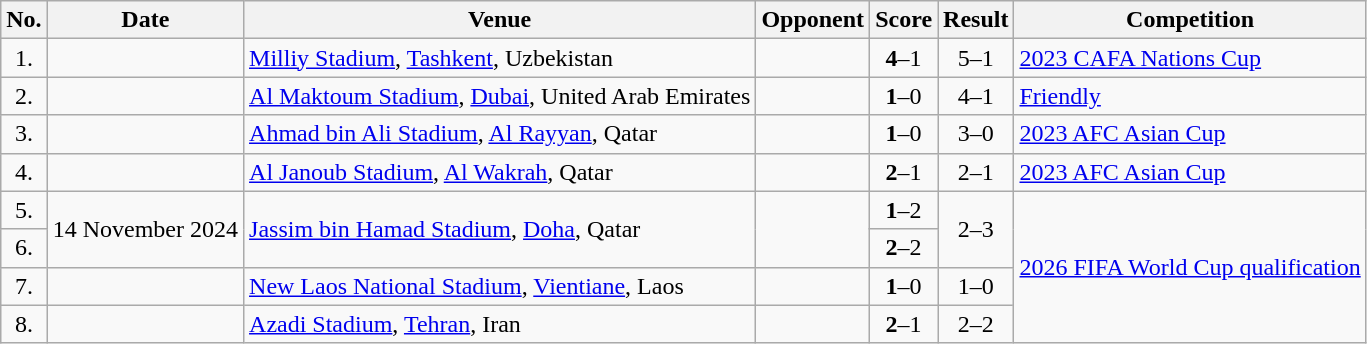<table class="wikitable sortable">
<tr>
<th scope="col">No.</th>
<th scope="col">Date</th>
<th scope="col">Venue</th>
<th scope="col">Opponent</th>
<th scope="col">Score</th>
<th scope="col">Result</th>
<th scope="col">Competition</th>
</tr>
<tr>
<td align="center">1.</td>
<td></td>
<td><a href='#'>Milliy Stadium</a>, <a href='#'>Tashkent</a>, Uzbekistan</td>
<td></td>
<td align="center"><strong>4</strong>–1</td>
<td align="center">5–1</td>
<td><a href='#'>2023 CAFA Nations Cup</a></td>
</tr>
<tr>
<td align="center">2.</td>
<td></td>
<td><a href='#'>Al Maktoum Stadium</a>, <a href='#'>Dubai</a>, United Arab Emirates</td>
<td></td>
<td align="center"><strong>1</strong>–0</td>
<td align="center">4–1</td>
<td><a href='#'>Friendly</a></td>
</tr>
<tr>
<td align="center">3.</td>
<td></td>
<td><a href='#'>Ahmad bin Ali Stadium</a>, <a href='#'>Al Rayyan</a>, Qatar</td>
<td></td>
<td align="center"><strong>1</strong>–0</td>
<td align="center">3–0</td>
<td><a href='#'>2023 AFC Asian Cup</a></td>
</tr>
<tr>
<td align="center">4.</td>
<td></td>
<td><a href='#'>Al Janoub Stadium</a>, <a href='#'>Al Wakrah</a>, Qatar</td>
<td></td>
<td align="center"><strong>2</strong>–1</td>
<td align="center">2–1</td>
<td><a href='#'>2023 AFC Asian Cup</a></td>
</tr>
<tr>
<td align="center">5.</td>
<td rowspan="2">14 November 2024</td>
<td rowspan="2"><a href='#'>Jassim bin Hamad Stadium</a>, <a href='#'>Doha</a>, Qatar</td>
<td rowspan="2"></td>
<td align="center"><strong>1</strong>–2</td>
<td rowspan="2" align="center">2–3</td>
<td rowspan="4"><a href='#'>2026 FIFA World Cup qualification</a></td>
</tr>
<tr>
<td align="center">6.</td>
<td align="center"><strong>2</strong>–2</td>
</tr>
<tr>
<td align="center">7.</td>
<td></td>
<td><a href='#'>New Laos National Stadium</a>, <a href='#'>Vientiane</a>, Laos</td>
<td></td>
<td align="center"><strong>1</strong>–0</td>
<td align="center">1–0</td>
</tr>
<tr>
<td align="center">8.</td>
<td></td>
<td><a href='#'>Azadi Stadium</a>, <a href='#'>Tehran</a>, Iran</td>
<td></td>
<td align="center"><strong>2</strong>–1</td>
<td align="center">2–2</td>
</tr>
</table>
